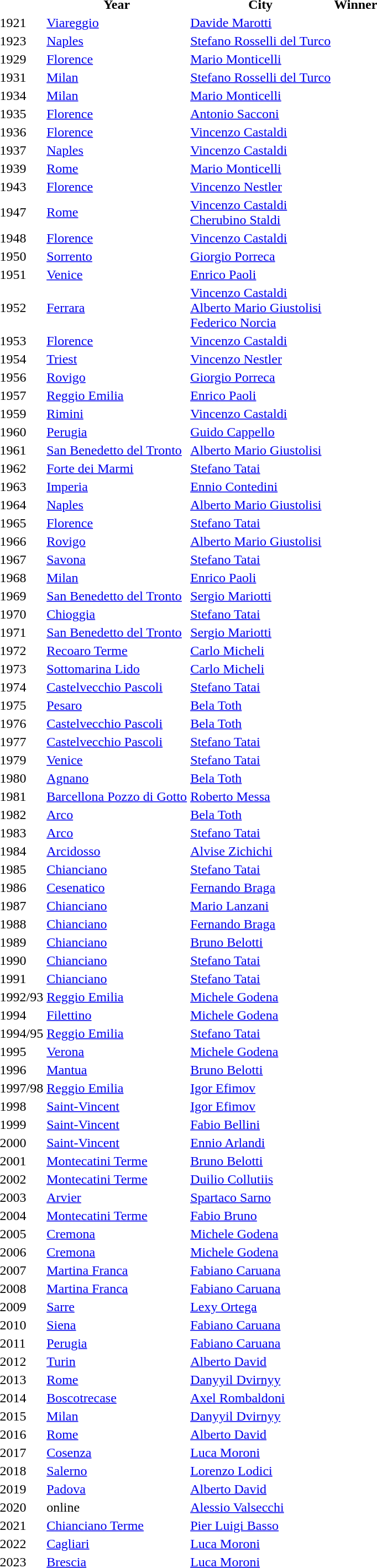<table>
<tr>
<td valign="top"><br></td>
<th>Year</th>
<th>City</th>
<th>Winner</th>
</tr>
<tr>
<td>1921</td>
<td><a href='#'>Viareggio</a></td>
<td><a href='#'>Davide Marotti</a></td>
</tr>
<tr>
<td>1923</td>
<td><a href='#'>Naples</a></td>
<td><a href='#'>Stefano Rosselli del Turco</a></td>
</tr>
<tr>
<td>1929</td>
<td><a href='#'>Florence</a></td>
<td><a href='#'>Mario Monticelli</a></td>
</tr>
<tr>
<td>1931</td>
<td><a href='#'>Milan</a></td>
<td><a href='#'>Stefano Rosselli del Turco</a></td>
</tr>
<tr>
<td>1934</td>
<td><a href='#'>Milan</a></td>
<td><a href='#'>Mario Monticelli</a></td>
</tr>
<tr>
<td>1935</td>
<td><a href='#'>Florence</a></td>
<td><a href='#'>Antonio Sacconi</a></td>
</tr>
<tr>
<td>1936</td>
<td><a href='#'>Florence</a></td>
<td><a href='#'>Vincenzo Castaldi</a></td>
</tr>
<tr>
<td>1937</td>
<td><a href='#'>Naples</a></td>
<td><a href='#'>Vincenzo Castaldi</a></td>
</tr>
<tr>
<td>1939</td>
<td><a href='#'>Rome</a></td>
<td><a href='#'>Mario Monticelli</a></td>
</tr>
<tr>
<td>1943</td>
<td><a href='#'>Florence</a></td>
<td><a href='#'>Vincenzo Nestler</a></td>
</tr>
<tr>
<td>1947</td>
<td><a href='#'>Rome</a></td>
<td><a href='#'>Vincenzo Castaldi</a> <br> <a href='#'>Cherubino Staldi</a></td>
</tr>
<tr>
<td>1948</td>
<td><a href='#'>Florence</a></td>
<td><a href='#'>Vincenzo Castaldi</a></td>
</tr>
<tr>
<td>1950</td>
<td><a href='#'>Sorrento</a></td>
<td><a href='#'>Giorgio Porreca</a></td>
</tr>
<tr>
<td>1951</td>
<td><a href='#'>Venice</a></td>
<td><a href='#'>Enrico Paoli</a></td>
</tr>
<tr>
<td>1952</td>
<td><a href='#'>Ferrara</a></td>
<td><a href='#'>Vincenzo Castaldi</a> <br> <a href='#'>Alberto Mario Giustolisi</a> <br> <a href='#'>Federico Norcia</a></td>
</tr>
<tr>
<td>1953</td>
<td><a href='#'>Florence</a></td>
<td><a href='#'>Vincenzo Castaldi</a></td>
</tr>
<tr>
<td>1954</td>
<td><a href='#'>Triest</a></td>
<td><a href='#'>Vincenzo Nestler</a></td>
</tr>
<tr>
<td>1956</td>
<td><a href='#'>Rovigo</a></td>
<td><a href='#'>Giorgio Porreca</a></td>
</tr>
<tr>
<td>1957</td>
<td><a href='#'>Reggio Emilia</a></td>
<td><a href='#'>Enrico Paoli</a></td>
</tr>
<tr>
<td>1959</td>
<td><a href='#'>Rimini</a></td>
<td><a href='#'>Vincenzo Castaldi</a></td>
</tr>
<tr>
<td>1960</td>
<td><a href='#'>Perugia</a></td>
<td><a href='#'>Guido Cappello</a></td>
</tr>
<tr>
<td>1961</td>
<td><a href='#'>San Benedetto del Tronto</a></td>
<td><a href='#'>Alberto Mario Giustolisi</a></td>
</tr>
<tr>
<td>1962</td>
<td><a href='#'>Forte dei Marmi</a></td>
<td><a href='#'>Stefano Tatai</a></td>
</tr>
<tr>
<td>1963</td>
<td><a href='#'>Imperia</a></td>
<td><a href='#'>Ennio Contedini</a></td>
</tr>
<tr>
<td>1964</td>
<td><a href='#'>Naples</a></td>
<td><a href='#'>Alberto Mario Giustolisi</a></td>
</tr>
<tr>
<td>1965</td>
<td><a href='#'>Florence</a></td>
<td><a href='#'>Stefano Tatai</a></td>
</tr>
<tr>
<td>1966</td>
<td><a href='#'>Rovigo</a></td>
<td><a href='#'>Alberto Mario Giustolisi</a></td>
</tr>
<tr>
<td>1967</td>
<td><a href='#'>Savona</a></td>
<td><a href='#'>Stefano Tatai</a></td>
</tr>
<tr>
<td>1968</td>
<td><a href='#'>Milan</a></td>
<td><a href='#'>Enrico Paoli</a></td>
</tr>
<tr>
<td>1969</td>
<td><a href='#'>San Benedetto del Tronto</a></td>
<td><a href='#'>Sergio Mariotti</a></td>
</tr>
<tr>
<td>1970</td>
<td><a href='#'>Chioggia</a></td>
<td><a href='#'>Stefano Tatai</a></td>
</tr>
<tr>
<td>1971</td>
<td><a href='#'>San Benedetto del Tronto</a></td>
<td><a href='#'>Sergio Mariotti</a></td>
</tr>
<tr>
<td>1972</td>
<td><a href='#'>Recoaro Terme</a></td>
<td><a href='#'>Carlo Micheli</a></td>
</tr>
<tr>
<td>1973</td>
<td><a href='#'>Sottomarina Lido</a></td>
<td><a href='#'>Carlo Micheli</a></td>
</tr>
<tr>
<td>1974</td>
<td><a href='#'>Castelvecchio Pascoli</a></td>
<td><a href='#'>Stefano Tatai</a></td>
</tr>
<tr>
<td>1975</td>
<td><a href='#'>Pesaro</a></td>
<td><a href='#'>Bela Toth</a></td>
</tr>
<tr>
<td>1976</td>
<td><a href='#'>Castelvecchio Pascoli</a></td>
<td><a href='#'>Bela Toth</a></td>
</tr>
<tr>
<td>1977</td>
<td><a href='#'>Castelvecchio Pascoli</a></td>
<td><a href='#'>Stefano Tatai</a></td>
</tr>
<tr>
<td>1979</td>
<td><a href='#'>Venice</a></td>
<td><a href='#'>Stefano Tatai</a></td>
</tr>
<tr>
<td>1980</td>
<td><a href='#'>Agnano</a></td>
<td><a href='#'>Bela Toth</a></td>
</tr>
<tr>
<td>1981</td>
<td><a href='#'>Barcellona Pozzo di Gotto</a></td>
<td><a href='#'>Roberto Messa</a></td>
</tr>
<tr>
<td>1982</td>
<td><a href='#'>Arco</a></td>
<td><a href='#'>Bela Toth</a></td>
</tr>
<tr>
<td>1983</td>
<td><a href='#'>Arco</a></td>
<td><a href='#'>Stefano Tatai</a></td>
</tr>
<tr>
<td>1984</td>
<td><a href='#'>Arcidosso</a></td>
<td><a href='#'>Alvise Zichichi</a></td>
</tr>
<tr>
<td>1985</td>
<td><a href='#'>Chianciano</a></td>
<td><a href='#'>Stefano Tatai</a></td>
</tr>
<tr>
<td>1986</td>
<td><a href='#'>Cesenatico</a></td>
<td><a href='#'>Fernando Braga</a></td>
</tr>
<tr>
<td>1987</td>
<td><a href='#'>Chianciano</a></td>
<td><a href='#'>Mario Lanzani</a></td>
</tr>
<tr>
<td>1988</td>
<td><a href='#'>Chianciano</a></td>
<td><a href='#'>Fernando Braga</a></td>
</tr>
<tr>
<td>1989</td>
<td><a href='#'>Chianciano</a></td>
<td><a href='#'>Bruno Belotti</a></td>
</tr>
<tr>
<td>1990</td>
<td><a href='#'>Chianciano</a></td>
<td><a href='#'>Stefano Tatai</a></td>
</tr>
<tr>
<td>1991</td>
<td><a href='#'>Chianciano</a></td>
<td><a href='#'>Stefano Tatai</a></td>
</tr>
<tr>
<td 1992>1992/93</td>
<td><a href='#'>Reggio Emilia</a></td>
<td><a href='#'>Michele Godena</a></td>
</tr>
<tr>
<td>1994</td>
<td><a href='#'>Filettino</a></td>
<td><a href='#'>Michele Godena</a></td>
</tr>
<tr>
<td 1994>1994/95</td>
<td><a href='#'>Reggio Emilia</a></td>
<td><a href='#'>Stefano Tatai</a></td>
</tr>
<tr>
<td>1995</td>
<td><a href='#'>Verona</a></td>
<td><a href='#'>Michele Godena</a></td>
</tr>
<tr>
<td>1996</td>
<td><a href='#'>Mantua</a></td>
<td><a href='#'>Bruno Belotti</a></td>
</tr>
<tr>
<td>1997/98</td>
<td><a href='#'>Reggio Emilia</a></td>
<td><a href='#'>Igor Efimov</a></td>
</tr>
<tr>
<td>1998</td>
<td><a href='#'>Saint-Vincent</a></td>
<td><a href='#'>Igor Efimov</a></td>
</tr>
<tr>
<td>1999</td>
<td><a href='#'>Saint-Vincent</a></td>
<td><a href='#'>Fabio Bellini</a></td>
</tr>
<tr>
<td>2000</td>
<td><a href='#'>Saint-Vincent</a></td>
<td><a href='#'>Ennio Arlandi</a></td>
</tr>
<tr>
<td>2001</td>
<td><a href='#'>Montecatini Terme</a></td>
<td><a href='#'>Bruno Belotti</a></td>
</tr>
<tr>
<td>2002</td>
<td><a href='#'>Montecatini Terme</a></td>
<td><a href='#'>Duilio Collutiis</a></td>
</tr>
<tr>
<td>2003</td>
<td><a href='#'>Arvier</a></td>
<td><a href='#'>Spartaco Sarno</a></td>
</tr>
<tr>
<td>2004</td>
<td><a href='#'>Montecatini Terme</a></td>
<td><a href='#'>Fabio Bruno</a></td>
</tr>
<tr>
<td>2005</td>
<td><a href='#'>Cremona</a></td>
<td><a href='#'>Michele Godena</a></td>
</tr>
<tr>
<td>2006</td>
<td><a href='#'>Cremona</a></td>
<td><a href='#'>Michele Godena</a></td>
</tr>
<tr>
<td>2007</td>
<td><a href='#'>Martina Franca</a></td>
<td><a href='#'>Fabiano Caruana</a></td>
</tr>
<tr>
<td>2008</td>
<td><a href='#'>Martina Franca</a></td>
<td><a href='#'>Fabiano Caruana</a></td>
</tr>
<tr>
<td>2009</td>
<td><a href='#'>Sarre</a></td>
<td><a href='#'>Lexy Ortega</a></td>
</tr>
<tr>
<td>2010</td>
<td><a href='#'>Siena</a></td>
<td><a href='#'>Fabiano Caruana</a></td>
</tr>
<tr>
<td>2011</td>
<td><a href='#'>Perugia</a></td>
<td><a href='#'>Fabiano Caruana</a></td>
</tr>
<tr>
<td>2012</td>
<td><a href='#'>Turin</a></td>
<td><a href='#'>Alberto David</a></td>
</tr>
<tr>
<td>2013</td>
<td><a href='#'>Rome</a></td>
<td><a href='#'>Danyyil Dvirnyy</a></td>
</tr>
<tr>
<td>2014</td>
<td><a href='#'>Boscotrecase</a></td>
<td><a href='#'>Axel Rombaldoni</a></td>
</tr>
<tr>
<td>2015</td>
<td><a href='#'>Milan</a></td>
<td><a href='#'>Danyyil Dvirnyy</a></td>
</tr>
<tr>
<td>2016</td>
<td><a href='#'>Rome</a></td>
<td><a href='#'>Alberto David</a></td>
</tr>
<tr>
<td>2017</td>
<td><a href='#'>Cosenza</a></td>
<td><a href='#'>Luca Moroni</a></td>
</tr>
<tr>
<td>2018</td>
<td><a href='#'>Salerno</a></td>
<td><a href='#'>Lorenzo Lodici</a></td>
</tr>
<tr>
<td>2019</td>
<td><a href='#'>Padova</a></td>
<td><a href='#'>Alberto David</a></td>
</tr>
<tr>
<td>2020</td>
<td>online</td>
<td><a href='#'>Alessio Valsecchi</a></td>
</tr>
<tr>
<td>2021</td>
<td><a href='#'>Chianciano Terme</a></td>
<td><a href='#'>Pier Luigi Basso</a></td>
</tr>
<tr>
<td>2022</td>
<td><a href='#'>Cagliari</a></td>
<td><a href='#'>Luca Moroni</a></td>
</tr>
<tr>
<td>2023</td>
<td><a href='#'>Brescia</a></td>
<td><a href='#'>Luca Moroni</a></td>
</tr>
</table>
